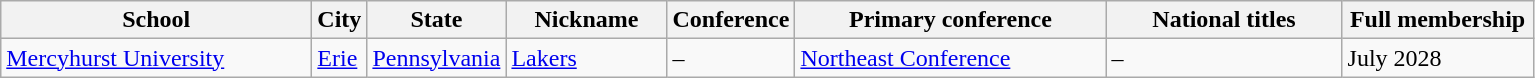<table class="wikitable sortable">
<tr valign=baseline>
<th style="width:200px;">School</th>
<th style="width=60px">City</th>
<th style="width=60px">State</th>
<th style="width:100px;">Nickname</th>
<th style="width:50px;">Conference</th>
<th style="width:200px;">Primary conference</th>
<th style="width:150px;">National titles</th>
<th style="width:120px;">Full membership</th>
</tr>
<tr>
<td><a href='#'>Mercyhurst University</a></td>
<td><a href='#'>Erie</a></td>
<td><a href='#'>Pennsylvania</a></td>
<td><a href='#'>Lakers</a></td>
<td>–</td>
<td><a href='#'>Northeast Conference</a></td>
<td>–</td>
<td>July 2028</td>
</tr>
</table>
